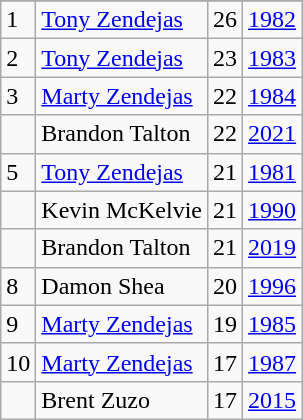<table class="wikitable">
<tr>
</tr>
<tr>
<td>1</td>
<td><a href='#'>Tony Zendejas</a></td>
<td>26</td>
<td><a href='#'>1982</a></td>
</tr>
<tr>
<td>2</td>
<td><a href='#'>Tony Zendejas</a></td>
<td>23</td>
<td><a href='#'>1983</a></td>
</tr>
<tr>
<td>3</td>
<td><a href='#'>Marty Zendejas</a></td>
<td>22</td>
<td><a href='#'>1984</a></td>
</tr>
<tr>
<td></td>
<td>Brandon Talton</td>
<td>22</td>
<td><a href='#'>2021</a></td>
</tr>
<tr>
<td>5</td>
<td><a href='#'>Tony Zendejas</a></td>
<td>21</td>
<td><a href='#'>1981</a></td>
</tr>
<tr>
<td></td>
<td>Kevin McKelvie</td>
<td>21</td>
<td><a href='#'>1990</a></td>
</tr>
<tr>
<td></td>
<td>Brandon Talton</td>
<td>21</td>
<td><a href='#'>2019</a></td>
</tr>
<tr>
<td>8</td>
<td>Damon Shea</td>
<td>20</td>
<td><a href='#'>1996</a></td>
</tr>
<tr>
<td>9</td>
<td><a href='#'>Marty Zendejas</a></td>
<td>19</td>
<td><a href='#'>1985</a></td>
</tr>
<tr>
<td>10</td>
<td><a href='#'>Marty Zendejas</a></td>
<td>17</td>
<td><a href='#'>1987</a></td>
</tr>
<tr>
<td></td>
<td>Brent Zuzo</td>
<td>17</td>
<td><a href='#'>2015</a></td>
</tr>
</table>
